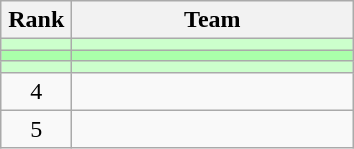<table class="wikitable" style="text-align: center;">
<tr>
<th width=40>Rank</th>
<th width=180>Team</th>
</tr>
<tr bgcolor="#ccffcc">
<td></td>
<td align="left"></td>
</tr>
<tr bgcolor="#aaffaa">
<td></td>
<td align="left"></td>
</tr>
<tr bgcolor="#ccffcc">
<td></td>
<td align="left"></td>
</tr>
<tr>
<td>4</td>
<td align="left"></td>
</tr>
<tr>
<td>5</td>
<td align="left"></td>
</tr>
</table>
